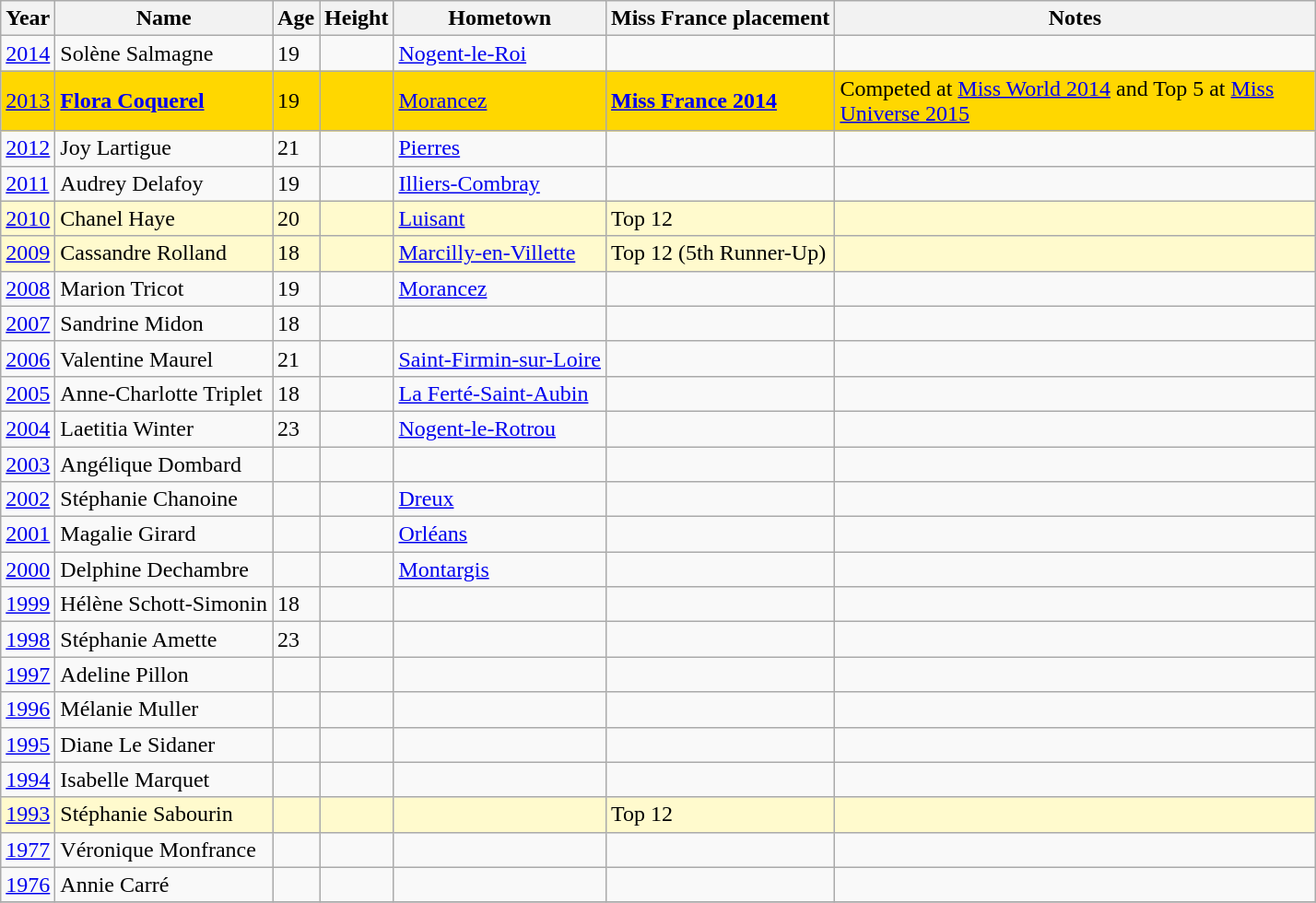<table class="wikitable sortable">
<tr>
<th>Year</th>
<th>Name</th>
<th>Age</th>
<th>Height</th>
<th>Hometown</th>
<th>Miss France placement</th>
<th width=340>Notes</th>
</tr>
<tr>
<td><a href='#'>2014</a></td>
<td>Solène Salmagne</td>
<td>19</td>
<td></td>
<td><a href='#'>Nogent-le-Roi</a></td>
<td></td>
<td></td>
</tr>
<tr bgcolor=gold>
<td><a href='#'>2013</a></td>
<td><strong><a href='#'>Flora Coquerel</a></strong></td>
<td>19</td>
<td></td>
<td><a href='#'>Morancez</a></td>
<td><strong><a href='#'>Miss France 2014</a></strong></td>
<td>Competed at <a href='#'>Miss World 2014</a> and Top 5 at <a href='#'>Miss Universe 2015</a></td>
</tr>
<tr>
<td><a href='#'>2012</a></td>
<td>Joy Lartigue</td>
<td>21</td>
<td></td>
<td><a href='#'>Pierres</a></td>
<td></td>
<td></td>
</tr>
<tr>
<td><a href='#'>2011</a></td>
<td>Audrey Delafoy</td>
<td>19</td>
<td></td>
<td><a href='#'>Illiers-Combray</a></td>
<td></td>
<td></td>
</tr>
<tr bgcolor=#FFFACD>
<td><a href='#'>2010</a></td>
<td>Chanel Haye</td>
<td>20</td>
<td></td>
<td><a href='#'>Luisant</a></td>
<td>Top 12</td>
<td></td>
</tr>
<tr bgcolor=#FFFACD>
<td><a href='#'>2009</a></td>
<td>Cassandre Rolland</td>
<td>18</td>
<td></td>
<td><a href='#'>Marcilly-en-Villette</a></td>
<td>Top 12 (5th Runner-Up)</td>
<td></td>
</tr>
<tr>
<td><a href='#'>2008</a></td>
<td>Marion Tricot</td>
<td>19</td>
<td></td>
<td><a href='#'>Morancez</a></td>
<td></td>
<td></td>
</tr>
<tr>
<td><a href='#'>2007</a></td>
<td>Sandrine Midon</td>
<td>18</td>
<td></td>
<td></td>
<td></td>
<td></td>
</tr>
<tr>
<td><a href='#'>2006</a></td>
<td>Valentine Maurel</td>
<td>21</td>
<td></td>
<td><a href='#'>Saint-Firmin-sur-Loire</a></td>
<td></td>
<td></td>
</tr>
<tr>
<td><a href='#'>2005</a></td>
<td>Anne-Charlotte Triplet</td>
<td>18</td>
<td></td>
<td><a href='#'>La Ferté-Saint-Aubin</a></td>
<td></td>
<td></td>
</tr>
<tr>
<td><a href='#'>2004</a></td>
<td>Laetitia Winter</td>
<td>23</td>
<td></td>
<td><a href='#'>Nogent-le-Rotrou</a></td>
<td></td>
<td></td>
</tr>
<tr>
<td><a href='#'>2003</a></td>
<td>Angélique Dombard</td>
<td></td>
<td></td>
<td></td>
<td></td>
<td></td>
</tr>
<tr>
<td><a href='#'>2002</a></td>
<td>Stéphanie Chanoine</td>
<td></td>
<td></td>
<td><a href='#'>Dreux</a></td>
<td></td>
<td></td>
</tr>
<tr>
<td><a href='#'>2001</a></td>
<td>Magalie Girard</td>
<td></td>
<td></td>
<td><a href='#'>Orléans</a></td>
<td></td>
<td></td>
</tr>
<tr>
<td><a href='#'>2000</a></td>
<td>Delphine Dechambre</td>
<td></td>
<td></td>
<td><a href='#'>Montargis</a></td>
<td></td>
<td></td>
</tr>
<tr>
<td><a href='#'>1999</a></td>
<td>Hélène Schott-Simonin</td>
<td>18</td>
<td></td>
<td></td>
<td></td>
<td></td>
</tr>
<tr>
<td><a href='#'>1998</a></td>
<td>Stéphanie Amette</td>
<td>23</td>
<td></td>
<td></td>
<td></td>
<td></td>
</tr>
<tr>
<td><a href='#'>1997</a></td>
<td>Adeline Pillon</td>
<td></td>
<td></td>
<td></td>
<td></td>
<td></td>
</tr>
<tr>
<td><a href='#'>1996</a></td>
<td>Mélanie Muller</td>
<td></td>
<td></td>
<td></td>
<td></td>
<td></td>
</tr>
<tr>
<td><a href='#'>1995</a></td>
<td>Diane Le Sidaner</td>
<td></td>
<td></td>
<td></td>
<td></td>
<td></td>
</tr>
<tr>
<td><a href='#'>1994</a></td>
<td>Isabelle Marquet</td>
<td></td>
<td></td>
<td></td>
<td></td>
<td></td>
</tr>
<tr bgcolor=#FFFACD>
<td><a href='#'>1993</a></td>
<td>Stéphanie Sabourin</td>
<td></td>
<td></td>
<td></td>
<td>Top 12</td>
<td></td>
</tr>
<tr>
<td><a href='#'>1977</a></td>
<td>Véronique Monfrance</td>
<td></td>
<td></td>
<td></td>
<td></td>
<td></td>
</tr>
<tr>
<td><a href='#'>1976</a></td>
<td>Annie Carré</td>
<td></td>
<td></td>
<td></td>
<td></td>
<td></td>
</tr>
<tr>
</tr>
</table>
